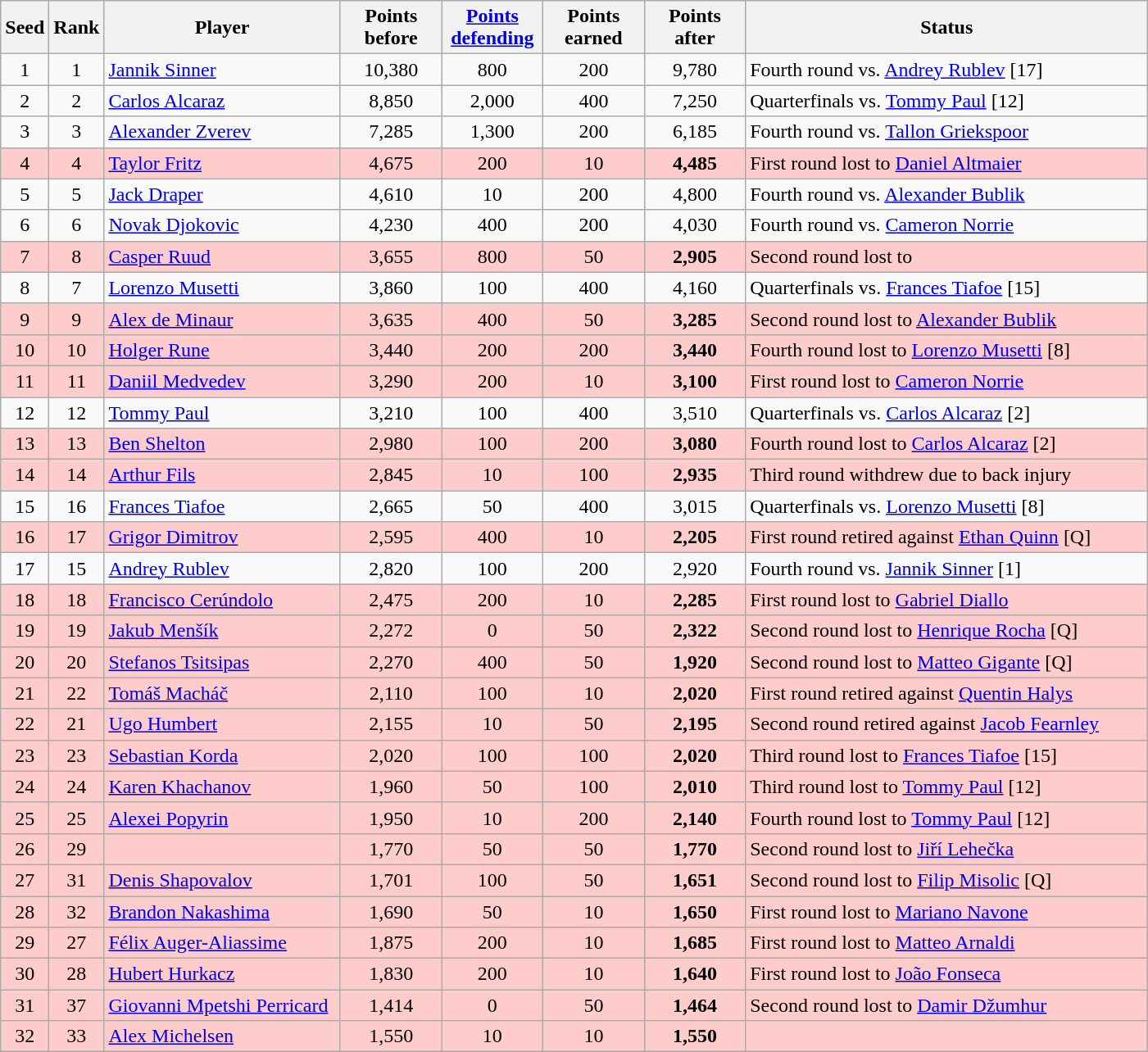<table class="wikitable sortable">
<tr>
<th style="width:30px;">Seed</th>
<th style="width:30px;">Rank</th>
<th style="width:185px;">Player</th>
<th style="width:75px;">Points before</th>
<th style="width:75px;"><a href='#'>Points defending</a></th>
<th style="width:75px;">Points earned</th>
<th style="width:75px;">Points after</th>
<th style="width:320px;">Status</th>
</tr>
<tr>
<td style="text-align:center;">1</td>
<td style="text-align:center;">1</td>
<td> <a href='#'>Jannik Sinner</a></td>
<td style="text-align:center;">10,380</td>
<td style="text-align:center;">800</td>
<td style="text-align:center;">200</td>
<td style="text-align:center;">9,780</td>
<td>Fourth round vs.  <a href='#'>Andrey Rublev</a> [17]</td>
</tr>
<tr>
<td style="text-align:center;">2</td>
<td style="text-align:center;">2</td>
<td> <a href='#'>Carlos Alcaraz</a></td>
<td style="text-align:center;">8,850</td>
<td style="text-align:center;">2,000</td>
<td style="text-align:center;">400</td>
<td style="text-align:center;">7,250</td>
<td>Quarterfinals vs.  <a href='#'>Tommy Paul</a> [12]</td>
</tr>
<tr>
<td style="text-align:center;">3</td>
<td style="text-align:center;">3</td>
<td> <a href='#'>Alexander Zverev</a></td>
<td style="text-align:center;">7,285</td>
<td style="text-align:center;">1,300</td>
<td style="text-align:center;">200</td>
<td style="text-align:center;">6,185</td>
<td>Fourth round vs.  <a href='#'>Tallon Griekspoor</a></td>
</tr>
<tr style=background:#fcc>
<td style="text-align:center;">4</td>
<td style="text-align:center;">4</td>
<td> <a href='#'>Taylor Fritz</a></td>
<td style="text-align:center;">4,675</td>
<td style="text-align:center;">200</td>
<td style="text-align:center;">10</td>
<td style="text-align:center;"><strong>4,485</strong></td>
<td>First round lost to  <a href='#'>Daniel Altmaier</a></td>
</tr>
<tr>
<td style="text-align:center;">5</td>
<td style="text-align:center;">5</td>
<td> <a href='#'>Jack Draper</a></td>
<td style="text-align:center;">4,610</td>
<td style="text-align:center;">10</td>
<td style="text-align:center;">200</td>
<td style="text-align:center;">4,800</td>
<td>Fourth round vs.  <a href='#'>Alexander Bublik</a></td>
</tr>
<tr>
<td style="text-align:center;">6</td>
<td style="text-align:center;">6</td>
<td> <a href='#'>Novak Djokovic</a></td>
<td style="text-align:center;">4,230</td>
<td style="text-align:center;">400</td>
<td style="text-align:center;">200</td>
<td style="text-align:center;">4,030</td>
<td>Fourth round vs.  <a href='#'>Cameron Norrie</a></td>
</tr>
<tr style=background:#fcc>
<td style="text-align:center;">7</td>
<td style="text-align:center;">8</td>
<td> <a href='#'>Casper Ruud</a></td>
<td style="text-align:center;">3,655</td>
<td style="text-align:center;">800</td>
<td style="text-align:center;">50</td>
<td style="text-align:center;"><strong>2,905</strong></td>
<td>Second round lost to </td>
</tr>
<tr>
<td style="text-align:center;">8</td>
<td style="text-align:center;">7</td>
<td> <a href='#'>Lorenzo Musetti</a></td>
<td style="text-align:center;">3,860</td>
<td style="text-align:center;">100</td>
<td style="text-align:center;">400</td>
<td style="text-align:center;">4,160</td>
<td>Quarterfinals vs.  <a href='#'>Frances Tiafoe</a> [15]</td>
</tr>
<tr style=background:#fcc>
<td style="text-align:center;">9</td>
<td style="text-align:center;">9</td>
<td> <a href='#'>Alex de Minaur</a></td>
<td style="text-align:center;">3,635</td>
<td style="text-align:center;">400</td>
<td style="text-align:center;">50</td>
<td style="text-align:center;"><strong>3,285</strong></td>
<td>Second round lost to  <a href='#'>Alexander Bublik</a></td>
</tr>
<tr bgcolor=#fcc>
<td style="text-align:center;">10</td>
<td style="text-align:center;">10</td>
<td> <a href='#'>Holger Rune</a></td>
<td style="text-align:center;">3,440</td>
<td style="text-align:center;">200</td>
<td style="text-align:center;">200</td>
<td style="text-align:center;"><strong>3,440</strong></td>
<td>Fourth round lost to  <a href='#'>Lorenzo Musetti</a> [8]</td>
</tr>
<tr style=background:#fcc>
<td style="text-align:center;">11</td>
<td style="text-align:center;">11</td>
<td> <a href='#'>Daniil Medvedev</a></td>
<td style="text-align:center;">3,290</td>
<td style="text-align:center;">200</td>
<td style="text-align:center;">10</td>
<td style="text-align:center;"><strong>3,100</strong></td>
<td>First round lost to  <a href='#'>Cameron Norrie</a></td>
</tr>
<tr>
<td style="text-align:center;">12</td>
<td style="text-align:center;">12</td>
<td> <a href='#'>Tommy Paul</a></td>
<td style="text-align:center;">3,210</td>
<td style="text-align:center;">100</td>
<td style="text-align:center;">400</td>
<td style="text-align:center;">3,510</td>
<td>Quarterfinals vs.  <a href='#'>Carlos Alcaraz</a> [2]</td>
</tr>
<tr bgcolor=#fcc>
<td style="text-align:center;">13</td>
<td style="text-align:center;">13</td>
<td> <a href='#'>Ben Shelton</a></td>
<td style="text-align:center;">2,980</td>
<td style="text-align:center;">100</td>
<td style="text-align:center;">200</td>
<td style="text-align:center;"><strong>3,080</strong></td>
<td>Fourth round lost to  <a href='#'>Carlos Alcaraz</a> [2]</td>
</tr>
<tr style=background:#fcc>
<td style="text-align:center;">14</td>
<td style="text-align:center;">14</td>
<td> <a href='#'>Arthur Fils</a></td>
<td style="text-align:center;">2,845</td>
<td style="text-align:center;">10</td>
<td style="text-align:center;">100</td>
<td style="text-align:center;"><strong>2,935</strong></td>
<td>Third round withdrew due to back injury</td>
</tr>
<tr>
<td style="text-align:center;">15</td>
<td style="text-align:center;">16</td>
<td> <a href='#'>Frances Tiafoe</a></td>
<td style="text-align:center;">2,665</td>
<td style="text-align:center;">50</td>
<td style="text-align:center;">400</td>
<td style="text-align:center;">3,015</td>
<td>Quarterfinals vs.  <a href='#'>Lorenzo Musetti</a> [8]</td>
</tr>
<tr style=background:#fcc>
<td style="text-align:center;">16</td>
<td style="text-align:center;">17</td>
<td> <a href='#'>Grigor Dimitrov</a></td>
<td style="text-align:center;">2,595</td>
<td style="text-align:center;">400</td>
<td style="text-align:center;">10</td>
<td style="text-align:center;"><strong>2,205</strong></td>
<td>First round retired against  <a href='#'>Ethan Quinn</a> [Q]</td>
</tr>
<tr>
<td style="text-align:center;">17</td>
<td style="text-align:center;">15</td>
<td> <a href='#'>Andrey Rublev</a></td>
<td style="text-align:center;">2,820</td>
<td style="text-align:center;">100</td>
<td style="text-align:center;">200</td>
<td style="text-align:center;">2,920</td>
<td>Fourth round vs.  <a href='#'>Jannik Sinner</a> [1]</td>
</tr>
<tr style=background:#fcc>
<td style="text-align:center;">18</td>
<td style="text-align:center;">18</td>
<td> <a href='#'>Francisco Cerúndolo</a></td>
<td style="text-align:center;">2,475</td>
<td style="text-align:center;">200</td>
<td style="text-align:center;">10</td>
<td style="text-align:center;"><strong>2,285</strong></td>
<td>First round lost to  <a href='#'>Gabriel Diallo</a></td>
</tr>
<tr style=background:#fcc>
<td style="text-align:center;">19</td>
<td style="text-align:center;">19</td>
<td> <a href='#'>Jakub Menšík</a></td>
<td style="text-align:center;">2,272</td>
<td style="text-align:center;">0</td>
<td style="text-align:center;">50</td>
<td style="text-align:center;"><strong>2,322</strong></td>
<td>Second round lost to  <a href='#'>Henrique Rocha</a> [Q]</td>
</tr>
<tr style=background:#fcc>
<td style="text-align:center;">20</td>
<td style="text-align:center;">20</td>
<td> <a href='#'>Stefanos Tsitsipas</a></td>
<td style="text-align:center;">2,270</td>
<td style="text-align:center;">400</td>
<td style="text-align:center;">50</td>
<td style="text-align:center;"><strong>1,920</strong></td>
<td>Second round lost to  <a href='#'>Matteo Gigante</a> [Q]</td>
</tr>
<tr style=background:#fcc>
<td style="text-align:center;">21</td>
<td style="text-align:center;">22</td>
<td> <a href='#'>Tomáš Macháč</a></td>
<td style="text-align:center;">2,110</td>
<td style="text-align:center;">100</td>
<td style="text-align:center;">10</td>
<td style="text-align:center;"><strong>2,020</strong></td>
<td>First round retired against  <a href='#'>Quentin Halys</a></td>
</tr>
<tr bgcolor=#fcc>
<td style="text-align:center;">22</td>
<td style="text-align:center;">21</td>
<td> <a href='#'>Ugo Humbert</a></td>
<td style="text-align:center;">2,155</td>
<td style="text-align:center;">10</td>
<td style="text-align:center;">50</td>
<td style="text-align:center;"><strong>2,195</strong></td>
<td>Second round retired against  <a href='#'>Jacob Fearnley</a></td>
</tr>
<tr bgcolor=#fcc>
<td style="text-align:center;">23</td>
<td style="text-align:center;">23</td>
<td> <a href='#'>Sebastian Korda</a></td>
<td style="text-align:center;">2,020</td>
<td style="text-align:center;">100</td>
<td style="text-align:center;">100</td>
<td style="text-align:center;"><strong>2,020</strong></td>
<td>Third round lost to  <a href='#'>Frances Tiafoe</a> [15]</td>
</tr>
<tr bgcolor=#fcc>
<td style="text-align:center;">24</td>
<td style="text-align:center;">24</td>
<td> <a href='#'>Karen Khachanov</a></td>
<td style="text-align:center;">1,960</td>
<td style="text-align:center;">50</td>
<td style="text-align:center;">100</td>
<td style="text-align:center;"><strong>2,010</strong></td>
<td>Third round lost to  <a href='#'>Tommy Paul</a> [12]</td>
</tr>
<tr style=background:#fcc>
<td style="text-align:center;">25</td>
<td style="text-align:center;">25</td>
<td> <a href='#'>Alexei Popyrin</a></td>
<td style="text-align:center;">1,950</td>
<td style="text-align:center;">10</td>
<td style="text-align:center;">200</td>
<td style="text-align:center;"><strong>2,140</strong></td>
<td>Fourth round lost to  <a href='#'>Tommy Paul</a> [12]</td>
</tr>
<tr style=background:#fcc>
<td style="text-align:center;">26</td>
<td style="text-align:center;">29</td>
<td></td>
<td style="text-align:center;">1,770</td>
<td style="text-align:center;">50</td>
<td style="text-align:center;">50</td>
<td style="text-align:center;"><strong>1,770</strong></td>
<td>Second round lost to  <a href='#'>Jiří Lehečka</a></td>
</tr>
<tr bgcolor=#fcc>
<td style="text-align:center;">27</td>
<td style="text-align:center;">31</td>
<td> <a href='#'>Denis Shapovalov</a></td>
<td style="text-align:center;">1,701</td>
<td style="text-align:center;">100</td>
<td style="text-align:center;">50</td>
<td style="text-align:center;"><strong>1,651</strong></td>
<td>Second round lost to  <a href='#'>Filip Misolic</a> [Q]</td>
</tr>
<tr style=background:#fcc>
<td style="text-align:center;">28</td>
<td style="text-align:center;">32</td>
<td> <a href='#'>Brandon Nakashima</a></td>
<td style="text-align:center;">1,690</td>
<td style="text-align:center;">50</td>
<td style="text-align:center;">10</td>
<td style="text-align:center;"><strong>1,650</strong></td>
<td>First round lost to  <a href='#'>Mariano Navone</a></td>
</tr>
<tr style=background:#fcc>
<td style="text-align:center;">29</td>
<td style="text-align:center;">27</td>
<td> <a href='#'>Félix Auger-Aliassime</a></td>
<td style="text-align:center;">1,875</td>
<td style="text-align:center;">200</td>
<td style="text-align:center;">10</td>
<td style="text-align:center;"><strong>1,685</strong></td>
<td>First round lost to  <a href='#'>Matteo Arnaldi</a></td>
</tr>
<tr style=background:#fcc>
<td style="text-align:center;">30</td>
<td style="text-align:center;">28</td>
<td> <a href='#'>Hubert Hurkacz</a></td>
<td style="text-align:center;">1,830</td>
<td style="text-align:center;">200</td>
<td style="text-align:center;">10</td>
<td style="text-align:center;"><strong>1,640</strong></td>
<td>First round lost to  <a href='#'>João Fonseca</a></td>
</tr>
<tr style=background:#fcc>
<td style="text-align:center;">31</td>
<td style="text-align:center;">37</td>
<td> <a href='#'>Giovanni Mpetshi Perricard</a></td>
<td style="text-align:center;">1,414</td>
<td style="text-align:center;">0 </td>
<td style="text-align:center;">50</td>
<td style="text-align:center;"><strong>1,464</strong></td>
<td>Second round lost to  <a href='#'>Damir Džumhur</a></td>
</tr>
<tr style=background:#fcc>
<td style="text-align:center;">32</td>
<td style="text-align:center;">33</td>
<td> <a href='#'>Alex Michelsen</a></td>
<td style="text-align:center;">1,550</td>
<td style="text-align:center;">10</td>
<td style="text-align:center;">10</td>
<td style="text-align:center;"><strong>1,550</strong></td>
<td></td>
</tr>
</table>
